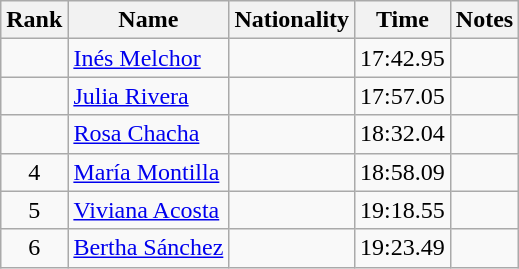<table class="wikitable sortable" style="text-align:center">
<tr>
<th>Rank</th>
<th>Name</th>
<th>Nationality</th>
<th>Time</th>
<th>Notes</th>
</tr>
<tr>
<td></td>
<td align=left><a href='#'>Inés Melchor</a></td>
<td align=left></td>
<td>17:42.95</td>
<td></td>
</tr>
<tr>
<td></td>
<td align=left><a href='#'>Julia Rivera</a></td>
<td align=left></td>
<td>17:57.05</td>
<td></td>
</tr>
<tr>
<td></td>
<td align=left><a href='#'>Rosa Chacha</a></td>
<td align=left></td>
<td>18:32.04</td>
<td></td>
</tr>
<tr>
<td>4</td>
<td align=left><a href='#'>María Montilla</a></td>
<td align=left></td>
<td>18:58.09</td>
<td></td>
</tr>
<tr>
<td>5</td>
<td align=left><a href='#'>Viviana Acosta</a></td>
<td align=left></td>
<td>19:18.55</td>
<td></td>
</tr>
<tr>
<td>6</td>
<td align=left><a href='#'>Bertha Sánchez</a></td>
<td align=left></td>
<td>19:23.49</td>
<td></td>
</tr>
</table>
